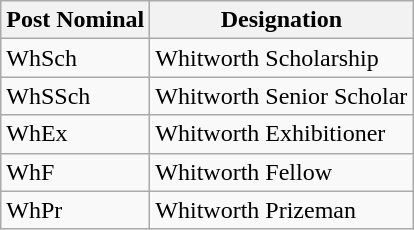<table class="wikitable">
<tr>
<th>Post Nominal</th>
<th>Designation</th>
</tr>
<tr>
<td>WhSch</td>
<td>Whitworth Scholarship</td>
</tr>
<tr>
<td>WhSSch</td>
<td>Whitworth Senior Scholar</td>
</tr>
<tr>
<td>WhEx</td>
<td>Whitworth Exhibitioner</td>
</tr>
<tr>
<td>WhF</td>
<td>Whitworth Fellow</td>
</tr>
<tr>
<td>WhPr</td>
<td>Whitworth Prizeman</td>
</tr>
</table>
